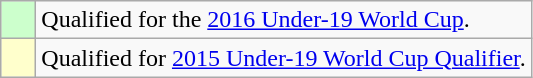<table class="wikitable">
<tr>
<td style="background: #cfc;">    </td>
<td>Qualified for the <a href='#'>2016 Under-19 World Cup</a>.</td>
</tr>
<tr>
<td style="background: #ffc;">    </td>
<td>Qualified for <a href='#'>2015 Under-19 World Cup Qualifier</a>.</td>
</tr>
</table>
